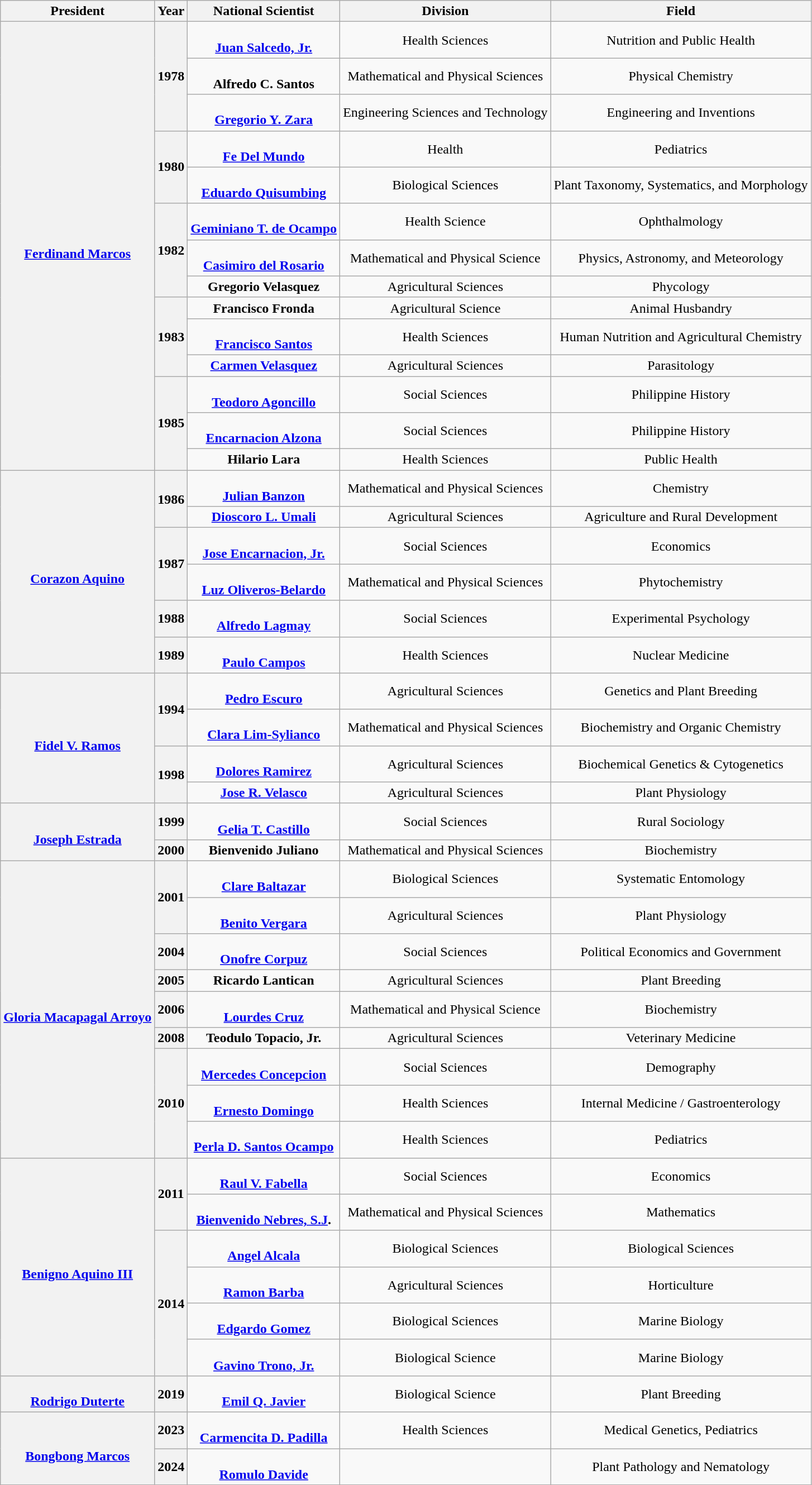<table class="wikitable" style="text-align:center;">
<tr>
<th>President</th>
<th>Year</th>
<th>National Scientist</th>
<th>Division</th>
<th>Field</th>
</tr>
<tr>
<th rowspan="14"> <br> <a href='#'>Ferdinand Marcos</a></th>
<th rowspan="3">1978</th>
<td><br> <strong><a href='#'>Juan Salcedo, Jr.</a></strong></td>
<td>Health Sciences</td>
<td>Nutrition and Public Health</td>
</tr>
<tr>
<td><br> <strong> Alfredo C. Santos</strong></td>
<td>Mathematical and Physical Sciences</td>
<td>Physical Chemistry</td>
</tr>
<tr>
<td> <br> <strong><a href='#'>Gregorio Y. Zara</a></strong></td>
<td>Engineering Sciences and Technology</td>
<td>Engineering and Inventions</td>
</tr>
<tr>
<th rowspan=2>1980</th>
<td><br> <strong> <a href='#'>Fe Del Mundo</a></strong></td>
<td>Health</td>
<td>Pediatrics</td>
</tr>
<tr>
<td><br> <strong> <a href='#'>Eduardo Quisumbing</a></strong></td>
<td>Biological Sciences</td>
<td>Plant Taxonomy, Systematics, and Morphology</td>
</tr>
<tr>
<th rowspan=3>1982</th>
<td><br> <strong><a href='#'>Geminiano T. de Ocampo</a></strong></td>
<td>Health Science</td>
<td>Ophthalmology</td>
</tr>
<tr>
<td><br> <strong> <a href='#'>Casimiro del Rosario</a></strong></td>
<td>Mathematical and Physical Science</td>
<td>Physics, Astronomy, and Meteorology</td>
</tr>
<tr>
<td><strong>Gregorio Velasquez</strong></td>
<td>Agricultural Sciences</td>
<td>Phycology</td>
</tr>
<tr>
<th rowspan=3>1983</th>
<td><strong>Francisco Fronda</strong></td>
<td>Agricultural Science</td>
<td>Animal Husbandry</td>
</tr>
<tr>
<td><br> <strong><a href='#'>Francisco Santos</a></strong></td>
<td>Health Sciences</td>
<td>Human Nutrition and Agricultural Chemistry</td>
</tr>
<tr>
<td><strong><a href='#'>Carmen Velasquez</a></strong></td>
<td>Agricultural Sciences</td>
<td>Parasitology</td>
</tr>
<tr>
<th rowspan=3>1985</th>
<td><br> <strong><a href='#'>Teodoro Agoncillo</a></strong></td>
<td>Social Sciences</td>
<td>Philippine History</td>
</tr>
<tr>
<td><br> <strong><a href='#'>Encarnacion Alzona</a></strong></td>
<td>Social Sciences</td>
<td>Philippine History</td>
</tr>
<tr>
<td><strong> Hilario Lara</strong></td>
<td>Health Sciences</td>
<td>Public Health</td>
</tr>
<tr>
<th rowspan="6"> <br> <a href='#'>Corazon Aquino</a></th>
<th rowspan="2">1986</th>
<td><br> <strong><a href='#'>Julian Banzon</a></strong></td>
<td>Mathematical and Physical Sciences</td>
<td>Chemistry</td>
</tr>
<tr>
<td><strong><a href='#'>Dioscoro L. Umali</a></strong></td>
<td>Agricultural Sciences</td>
<td>Agriculture and Rural Development</td>
</tr>
<tr>
<th rowspan=2>1987</th>
<td><br> <strong> <a href='#'>Jose Encarnacion, Jr.</a></strong></td>
<td>Social Sciences</td>
<td>Economics</td>
</tr>
<tr>
<td> <br> <strong><a href='#'>Luz Oliveros-Belardo</a></strong></td>
<td>Mathematical and Physical Sciences</td>
<td>Phytochemistry</td>
</tr>
<tr>
<th>1988</th>
<td> <br> <strong><a href='#'>Alfredo Lagmay</a></strong></td>
<td>Social Sciences</td>
<td>Experimental Psychology</td>
</tr>
<tr>
<th>1989</th>
<td><br> <strong><a href='#'>Paulo Campos</a></strong></td>
<td>Health Sciences</td>
<td>Nuclear Medicine</td>
</tr>
<tr>
<th rowspan="4"> <br> <a href='#'>Fidel V. Ramos</a></th>
<th rowspan="2">1994</th>
<td> <br> <strong><a href='#'>Pedro Escuro</a></strong></td>
<td>Agricultural Sciences</td>
<td>Genetics and Plant Breeding</td>
</tr>
<tr>
<td><br> <strong><a href='#'>Clara Lim-Sylianco</a></strong></td>
<td>Mathematical and Physical Sciences</td>
<td>Biochemistry and Organic Chemistry</td>
</tr>
<tr>
<th rowspan=2>1998</th>
<td><br> <strong><a href='#'>Dolores Ramirez</a></strong></td>
<td>Agricultural Sciences</td>
<td>Biochemical Genetics & Cytogenetics</td>
</tr>
<tr>
<td><strong><a href='#'>Jose R. Velasco</a></strong></td>
<td>Agricultural Sciences</td>
<td>Plant Physiology</td>
</tr>
<tr>
<th rowspan="2"> <br> <a href='#'>Joseph Estrada</a></th>
<th>1999</th>
<td><br> <strong><a href='#'>Gelia T. Castillo</a></strong></td>
<td>Social Sciences</td>
<td>Rural Sociology</td>
</tr>
<tr>
<th>2000</th>
<td><strong>Bienvenido Juliano</strong></td>
<td>Mathematical and Physical Sciences</td>
<td>Biochemistry</td>
</tr>
<tr>
<th rowspan="9"> <br> <a href='#'>Gloria Macapagal Arroyo</a></th>
<th rowspan="2">2001</th>
<td> <br> <strong><a href='#'>Clare Baltazar</a></strong></td>
<td>Biological Sciences</td>
<td>Systematic Entomology</td>
</tr>
<tr>
<td><br> <strong> <a href='#'>Benito Vergara</a></strong></td>
<td>Agricultural Sciences</td>
<td>Plant Physiology</td>
</tr>
<tr>
<th>2004</th>
<td> <br> <strong><a href='#'>Onofre Corpuz</a></strong></td>
<td>Social Sciences</td>
<td>Political Economics and Government</td>
</tr>
<tr>
<th>2005</th>
<td><strong>Ricardo Lantican</strong></td>
<td>Agricultural Sciences</td>
<td>Plant Breeding</td>
</tr>
<tr>
<th>2006</th>
<td><br> <strong><a href='#'>Lourdes Cruz</a></strong></td>
<td>Mathematical and Physical Science</td>
<td>Biochemistry</td>
</tr>
<tr>
<th>2008</th>
<td><strong>Teodulo Topacio, Jr.</strong></td>
<td>Agricultural Sciences</td>
<td>Veterinary Medicine</td>
</tr>
<tr>
<th rowspan="3">2010</th>
<td><br> <strong><a href='#'>Mercedes Concepcion</a></strong></td>
<td>Social Sciences</td>
<td>Demography</td>
</tr>
<tr>
<td><br> <strong> <a href='#'>Ernesto Domingo</a></strong></td>
<td>Health Sciences</td>
<td>Internal Medicine / Gastroenterology</td>
</tr>
<tr>
<td><br><strong><a href='#'>Perla D. Santos Ocampo</a></strong></td>
<td>Health Sciences</td>
<td>Pediatrics</td>
</tr>
<tr>
<th rowspan="6"> <br> <a href='#'>Benigno Aquino III</a></th>
<th rowspan="2">2011</th>
<td><br> <strong> <a href='#'>Raul V. Fabella</a></strong></td>
<td>Social Sciences</td>
<td>Economics</td>
</tr>
<tr>
<td><br> <strong> <a href='#'>Bienvenido Nebres, S.J</a>.</strong></td>
<td>Mathematical and Physical Sciences</td>
<td>Mathematics</td>
</tr>
<tr>
<th rowspan=4>2014</th>
<td><br> <strong> <a href='#'>Angel Alcala</a></strong></td>
<td>Biological Sciences</td>
<td>Biological Sciences</td>
</tr>
<tr>
<td><br> <strong><a href='#'>Ramon Barba</a></strong></td>
<td>Agricultural Sciences</td>
<td>Horticulture</td>
</tr>
<tr>
<td><br> <strong><a href='#'>Edgardo Gomez</a></strong></td>
<td>Biological Sciences</td>
<td>Marine Biology</td>
</tr>
<tr>
<td> <br> <strong><a href='#'>Gavino Trono, Jr.</a></strong></td>
<td>Biological Science</td>
<td>Marine Biology</td>
</tr>
<tr>
<th> <br> <a href='#'>Rodrigo Duterte</a></th>
<th>2019</th>
<td><br> <strong><a href='#'>Emil Q. Javier</a></strong></td>
<td>Biological Science</td>
<td>Plant Breeding</td>
</tr>
<tr>
<th rowspan="2"> <br><a href='#'>Bongbong Marcos</a></th>
<th>2023</th>
<td> <br> <strong><a href='#'>Carmencita D. Padilla</a></strong></td>
<td>Health Sciences</td>
<td>Medical Genetics, Pediatrics</td>
</tr>
<tr>
<th>2024</th>
<td> <br> <strong><a href='#'>Romulo Davide</a></strong></td>
<td></td>
<td>Plant Pathology and Nematology</td>
</tr>
</table>
